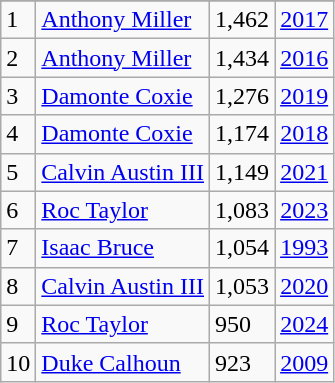<table class="wikitable">
<tr>
</tr>
<tr>
<td>1</td>
<td><a href='#'>Anthony Miller</a></td>
<td>1,462</td>
<td><a href='#'>2017</a></td>
</tr>
<tr>
<td>2</td>
<td><a href='#'>Anthony Miller</a></td>
<td>1,434</td>
<td><a href='#'>2016</a></td>
</tr>
<tr>
<td>3</td>
<td><a href='#'>Damonte Coxie</a></td>
<td>1,276</td>
<td><a href='#'>2019</a></td>
</tr>
<tr>
<td>4</td>
<td><a href='#'>Damonte Coxie</a></td>
<td>1,174</td>
<td><a href='#'>2018</a></td>
</tr>
<tr>
<td>5</td>
<td><a href='#'>Calvin Austin III</a></td>
<td>1,149</td>
<td><a href='#'>2021</a></td>
</tr>
<tr>
<td>6</td>
<td><a href='#'>Roc Taylor</a></td>
<td>1,083</td>
<td><a href='#'>2023</a></td>
</tr>
<tr>
<td>7</td>
<td><a href='#'>Isaac Bruce</a></td>
<td>1,054</td>
<td><a href='#'>1993</a></td>
</tr>
<tr>
<td>8</td>
<td><a href='#'>Calvin Austin III</a></td>
<td>1,053</td>
<td><a href='#'>2020</a></td>
</tr>
<tr>
<td>9</td>
<td><a href='#'>Roc Taylor</a></td>
<td>950</td>
<td><a href='#'>2024</a></td>
</tr>
<tr>
<td>10</td>
<td><a href='#'>Duke Calhoun</a></td>
<td>923</td>
<td><a href='#'>2009</a></td>
</tr>
</table>
